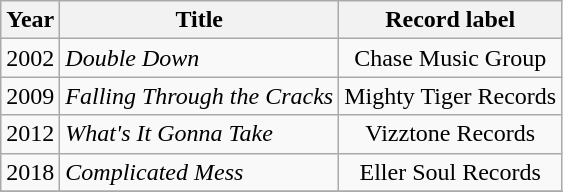<table class="wikitable sortable">
<tr>
<th>Year</th>
<th>Title</th>
<th>Record label</th>
</tr>
<tr>
<td>2002</td>
<td><em>Double Down</em></td>
<td style="text-align:center;">Chase Music Group</td>
</tr>
<tr>
<td>2009</td>
<td><em>Falling Through the Cracks</em></td>
<td style="text-align:center;">Mighty Tiger Records</td>
</tr>
<tr>
<td>2012</td>
<td><em>What's It Gonna Take</em></td>
<td style="text-align:center;">Vizztone Records</td>
</tr>
<tr>
<td>2018</td>
<td><em>Complicated Mess</em></td>
<td style="text-align:center;">Eller Soul Records</td>
</tr>
<tr>
</tr>
</table>
